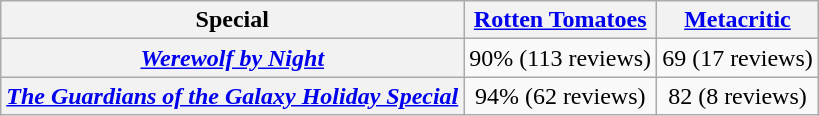<table class="wikitable plainrowheaders unsortable" style="text-align: center;">
<tr>
<th scope="col">Special</th>
<th scope="col"><a href='#'>Rotten Tomatoes</a></th>
<th scope="col"><a href='#'>Metacritic</a></th>
</tr>
<tr>
<th scope="row"><em><a href='#'>Werewolf by Night</a></em></th>
<td>90% (113 reviews)</td>
<td>69 (17 reviews)</td>
</tr>
<tr>
<th scope="row"><em><a href='#'>The Guardians of the Galaxy Holiday Special</a></em></th>
<td>94% (62 reviews)</td>
<td>82 (8 reviews)</td>
</tr>
</table>
